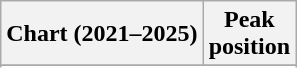<table class="wikitable sortable plainrowheaders" style="text-align:center">
<tr>
<th scope="col">Chart (2021–2025)</th>
<th scope="col">Peak<br>position</th>
</tr>
<tr>
</tr>
<tr>
</tr>
<tr>
</tr>
<tr>
</tr>
</table>
